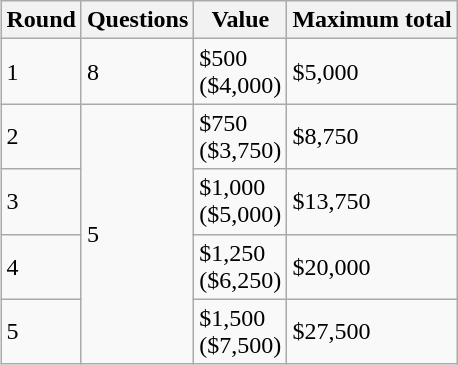<table class="wikitable" align="right">
<tr>
<th>Round</th>
<th>Questions</th>
<th>Value</th>
<th>Maximum total</th>
</tr>
<tr>
<td>1</td>
<td>8</td>
<td>$500 <br> ($4,000)</td>
<td>$5,000</td>
</tr>
<tr>
<td>2</td>
<td rowspan="4">5</td>
<td>$750 <br> ($3,750)</td>
<td>$8,750</td>
</tr>
<tr>
<td>3</td>
<td>$1,000 <br> ($5,000)</td>
<td>$13,750</td>
</tr>
<tr>
<td>4</td>
<td>$1,250 <br> ($6,250)</td>
<td>$20,000</td>
</tr>
<tr>
<td>5</td>
<td>$1,500 <br> ($7,500)</td>
<td>$27,500</td>
</tr>
</table>
